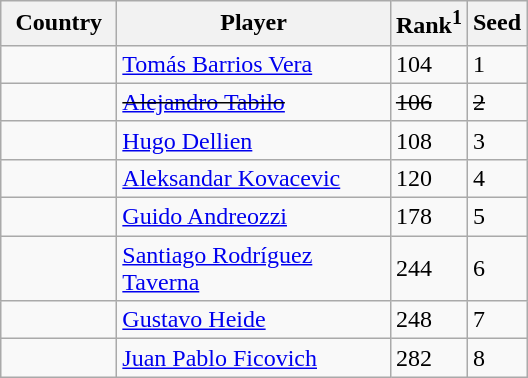<table class="sortable wikitable">
<tr>
<th width="70">Country</th>
<th width="175">Player</th>
<th>Rank<sup>1</sup></th>
<th>Seed</th>
</tr>
<tr>
<td></td>
<td><a href='#'>Tomás Barrios Vera</a></td>
<td>104</td>
<td>1</td>
</tr>
<tr>
<td><s></s></td>
<td><s><a href='#'>Alejandro Tabilo</a></s></td>
<td><s>106</s></td>
<td><s>2</s></td>
</tr>
<tr>
<td></td>
<td><a href='#'>Hugo Dellien</a></td>
<td>108</td>
<td>3</td>
</tr>
<tr>
<td></td>
<td><a href='#'>Aleksandar Kovacevic</a></td>
<td>120</td>
<td>4</td>
</tr>
<tr>
<td></td>
<td><a href='#'>Guido Andreozzi</a></td>
<td>178</td>
<td>5</td>
</tr>
<tr>
<td></td>
<td><a href='#'>Santiago Rodríguez Taverna</a></td>
<td>244</td>
<td>6</td>
</tr>
<tr>
<td></td>
<td><a href='#'>Gustavo Heide</a></td>
<td>248</td>
<td>7</td>
</tr>
<tr>
<td></td>
<td><a href='#'>Juan Pablo Ficovich</a></td>
<td>282</td>
<td>8</td>
</tr>
</table>
